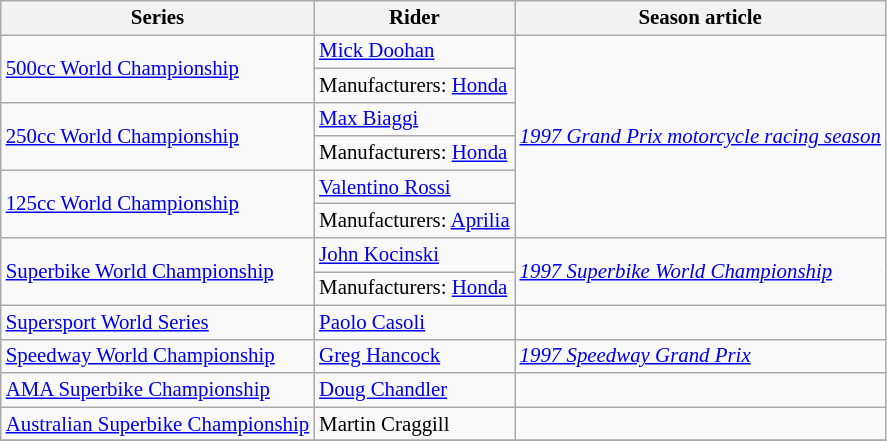<table class="wikitable" style="font-size: 87%;">
<tr>
<th>Series</th>
<th>Rider</th>
<th>Season article</th>
</tr>
<tr>
<td rowspan=2><a href='#'>500cc World Championship</a></td>
<td> <a href='#'>Mick Doohan</a></td>
<td rowspan=6><em><a href='#'>1997 Grand Prix motorcycle racing season</a></em></td>
</tr>
<tr>
<td>Manufacturers:  <a href='#'>Honda</a></td>
</tr>
<tr>
<td rowspan=2><a href='#'>250cc World Championship</a></td>
<td> <a href='#'>Max Biaggi</a></td>
</tr>
<tr>
<td>Manufacturers:  <a href='#'>Honda</a></td>
</tr>
<tr>
<td rowspan=2><a href='#'>125cc World Championship</a></td>
<td> <a href='#'>Valentino Rossi</a></td>
</tr>
<tr>
<td>Manufacturers:  <a href='#'>Aprilia</a></td>
</tr>
<tr>
<td rowspan=2><a href='#'>Superbike World Championship</a></td>
<td> <a href='#'>John Kocinski</a></td>
<td rowspan=2><em><a href='#'>1997 Superbike World Championship</a></em></td>
</tr>
<tr>
<td>Manufacturers:  <a href='#'>Honda</a></td>
</tr>
<tr>
<td><a href='#'>Supersport World Series</a></td>
<td> <a href='#'>Paolo Casoli</a></td>
<td></td>
</tr>
<tr>
<td><a href='#'>Speedway World Championship</a></td>
<td> <a href='#'>Greg Hancock</a></td>
<td><em><a href='#'>1997 Speedway Grand Prix</a></em></td>
</tr>
<tr>
<td><a href='#'>AMA Superbike Championship</a></td>
<td> <a href='#'>Doug Chandler</a></td>
<td></td>
</tr>
<tr>
<td><a href='#'>Australian Superbike Championship</a></td>
<td> Martin Craggill</td>
<td></td>
</tr>
<tr>
</tr>
</table>
